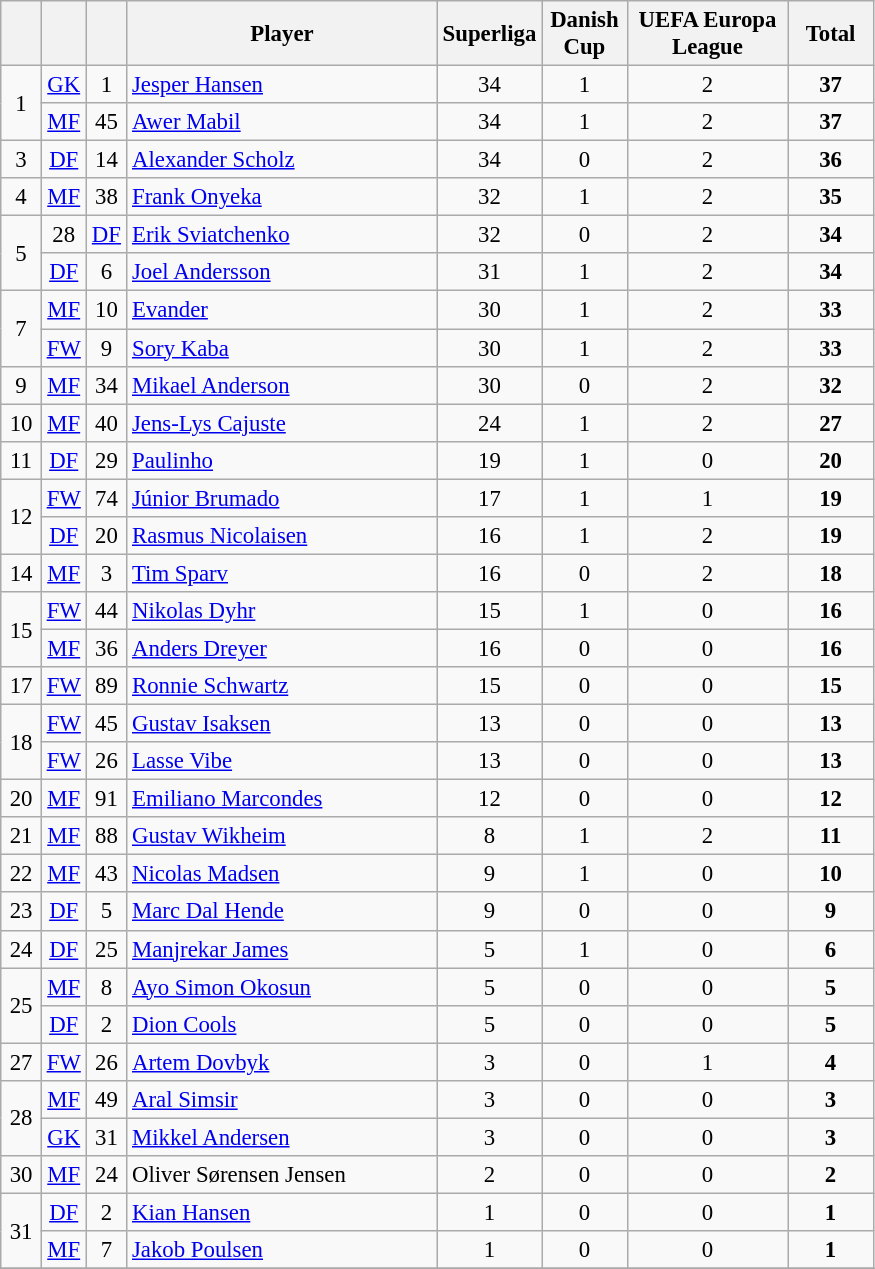<table class="wikitable sortable" style="font-size: 95%; text-align: center;">
<tr>
<th width=20></th>
<th width=20></th>
<th width=20></th>
<th width=200>Player</th>
<th width=50>Superliga</th>
<th width=50>Danish Cup</th>
<th width=100>UEFA Europa League</th>
<th width=50>Total</th>
</tr>
<tr>
<td rowspan=2>1</td>
<td><a href='#'>GK</a></td>
<td>1</td>
<td align=left> <a href='#'>Jesper Hansen</a></td>
<td>34</td>
<td>1</td>
<td>2</td>
<td><strong>37</strong></td>
</tr>
<tr>
<td><a href='#'>MF</a></td>
<td>45</td>
<td align=left> <a href='#'>Awer Mabil</a></td>
<td>34</td>
<td>1</td>
<td>2</td>
<td><strong>37</strong></td>
</tr>
<tr>
<td rowspan=1>3</td>
<td><a href='#'>DF</a></td>
<td>14</td>
<td align=left> <a href='#'>Alexander Scholz</a></td>
<td>34</td>
<td>0</td>
<td>2</td>
<td><strong>36</strong></td>
</tr>
<tr>
<td rowspan=1>4</td>
<td><a href='#'>MF</a></td>
<td>38</td>
<td align=left> <a href='#'>Frank Onyeka</a></td>
<td>32</td>
<td>1</td>
<td>2</td>
<td><strong>35</strong></td>
</tr>
<tr>
<td rowspan=2>5</td>
<td>28</td>
<td><a href='#'>DF</a></td>
<td align=left> <a href='#'>Erik Sviatchenko</a></td>
<td>32</td>
<td>0</td>
<td>2</td>
<td><strong>34</strong></td>
</tr>
<tr>
<td><a href='#'>DF</a></td>
<td>6</td>
<td align=left><a href='#'>Joel Andersson</a></td>
<td>31</td>
<td>1</td>
<td>2</td>
<td><strong>34</strong></td>
</tr>
<tr>
<td rowspan=2>7</td>
<td><a href='#'>MF</a></td>
<td>10</td>
<td align=left> <a href='#'>Evander</a></td>
<td>30</td>
<td>1</td>
<td>2</td>
<td><strong>33</strong></td>
</tr>
<tr>
<td><a href='#'>FW</a></td>
<td>9</td>
<td align=left> <a href='#'>Sory Kaba</a></td>
<td>30</td>
<td>1</td>
<td>2</td>
<td><strong>33</strong></td>
</tr>
<tr>
<td rowspan=1>9</td>
<td><a href='#'>MF</a></td>
<td>34</td>
<td align=left> <a href='#'>Mikael Anderson</a></td>
<td>30</td>
<td>0</td>
<td>2</td>
<td><strong>32</strong></td>
</tr>
<tr>
<td rowspan=1>10</td>
<td><a href='#'>MF</a></td>
<td>40</td>
<td align=left> <a href='#'>Jens-Lys Cajuste</a></td>
<td>24</td>
<td>1</td>
<td>2</td>
<td><strong>27</strong></td>
</tr>
<tr>
<td rowspan=1>11</td>
<td><a href='#'>DF</a></td>
<td>29</td>
<td align=left> <a href='#'>Paulinho</a></td>
<td>19</td>
<td>1</td>
<td>0</td>
<td><strong>20</strong></td>
</tr>
<tr>
<td rowspan=2>12</td>
<td><a href='#'>FW</a></td>
<td>74</td>
<td align=left> <a href='#'>Júnior Brumado</a></td>
<td>17</td>
<td>1</td>
<td>1</td>
<td><strong>19</strong></td>
</tr>
<tr>
<td><a href='#'>DF</a></td>
<td>20</td>
<td align=left> <a href='#'>Rasmus Nicolaisen</a></td>
<td>16</td>
<td>1</td>
<td>2</td>
<td><strong>19</strong></td>
</tr>
<tr>
<td rowspan=1>14</td>
<td><a href='#'>MF</a></td>
<td>3</td>
<td align=left> <a href='#'>Tim Sparv</a></td>
<td>16</td>
<td>0</td>
<td>2</td>
<td><strong>18</strong></td>
</tr>
<tr>
<td rowspan=2>15</td>
<td><a href='#'>FW</a></td>
<td>44</td>
<td align=left> <a href='#'>Nikolas Dyhr</a></td>
<td>15</td>
<td>1</td>
<td>0</td>
<td><strong>16</strong></td>
</tr>
<tr>
<td><a href='#'>MF</a></td>
<td>36</td>
<td align=left> <a href='#'>Anders Dreyer</a></td>
<td>16</td>
<td>0</td>
<td>0</td>
<td><strong>16</strong></td>
</tr>
<tr>
<td rowspan=1>17</td>
<td><a href='#'>FW</a></td>
<td>89</td>
<td align=left> <a href='#'>Ronnie Schwartz</a></td>
<td>15</td>
<td>0</td>
<td>0</td>
<td><strong>15</strong></td>
</tr>
<tr>
<td rowspan=2>18</td>
<td><a href='#'>FW</a></td>
<td>45</td>
<td align=left> <a href='#'>Gustav Isaksen</a></td>
<td>13</td>
<td>0</td>
<td>0</td>
<td><strong>13</strong></td>
</tr>
<tr>
<td><a href='#'>FW</a></td>
<td>26</td>
<td align=left> <a href='#'>Lasse Vibe</a></td>
<td>13</td>
<td>0</td>
<td>0</td>
<td><strong>13</strong></td>
</tr>
<tr>
<td rowspan=1>20</td>
<td><a href='#'>MF</a></td>
<td>91</td>
<td align=left> <a href='#'>Emiliano Marcondes</a></td>
<td>12</td>
<td>0</td>
<td>0</td>
<td><strong>12</strong></td>
</tr>
<tr>
<td rowspan=1>21</td>
<td><a href='#'>MF</a></td>
<td>88</td>
<td align=left> <a href='#'>Gustav Wikheim</a></td>
<td>8</td>
<td>1</td>
<td>2</td>
<td><strong>11</strong></td>
</tr>
<tr>
<td rowspan=1>22</td>
<td><a href='#'>MF</a></td>
<td>43</td>
<td align=left> <a href='#'>Nicolas Madsen</a></td>
<td>9</td>
<td>1</td>
<td>0</td>
<td><strong>10</strong></td>
</tr>
<tr>
<td rowspan=1>23</td>
<td><a href='#'>DF</a></td>
<td>5</td>
<td align=left> <a href='#'>Marc Dal Hende</a></td>
<td>9</td>
<td>0</td>
<td>0</td>
<td><strong>9</strong></td>
</tr>
<tr>
<td rowspan=1>24</td>
<td><a href='#'>DF</a></td>
<td>25</td>
<td align=left> <a href='#'>Manjrekar James</a></td>
<td>5</td>
<td>1</td>
<td>0</td>
<td><strong>6</strong></td>
</tr>
<tr>
<td rowspan=2>25</td>
<td><a href='#'>MF</a></td>
<td>8</td>
<td align=left> <a href='#'>Ayo Simon Okosun</a></td>
<td>5</td>
<td>0</td>
<td>0</td>
<td><strong>5</strong></td>
</tr>
<tr>
<td><a href='#'>DF</a></td>
<td>2</td>
<td align=left> <a href='#'>Dion Cools</a></td>
<td>5</td>
<td>0</td>
<td>0</td>
<td><strong>5</strong></td>
</tr>
<tr>
<td rowspan=1>27</td>
<td><a href='#'>FW</a></td>
<td>26</td>
<td align=left> <a href='#'>Artem Dovbyk</a></td>
<td>3</td>
<td>0</td>
<td>1</td>
<td><strong>4</strong></td>
</tr>
<tr>
<td rowspan=2>28</td>
<td><a href='#'>MF</a></td>
<td>49</td>
<td align=left> <a href='#'>Aral Simsir</a></td>
<td>3</td>
<td>0</td>
<td>0</td>
<td><strong>3</strong></td>
</tr>
<tr>
<td><a href='#'>GK</a></td>
<td>31</td>
<td align=left> <a href='#'>Mikkel Andersen</a></td>
<td>3</td>
<td>0</td>
<td>0</td>
<td><strong>3</strong></td>
</tr>
<tr>
<td rowspan=1>30</td>
<td><a href='#'>MF</a></td>
<td>24</td>
<td align=left> Oliver Sørensen Jensen</td>
<td>2</td>
<td>0</td>
<td>0</td>
<td><strong>2</strong></td>
</tr>
<tr>
<td rowspan=2>31</td>
<td><a href='#'>DF</a></td>
<td>2</td>
<td align=left> <a href='#'>Kian Hansen</a></td>
<td>1</td>
<td>0</td>
<td>0</td>
<td><strong>1</strong></td>
</tr>
<tr>
<td><a href='#'>MF</a></td>
<td>7</td>
<td align=left> <a href='#'>Jakob Poulsen</a></td>
<td>1</td>
<td>0</td>
<td>0</td>
<td><strong>1</strong></td>
</tr>
<tr>
</tr>
</table>
